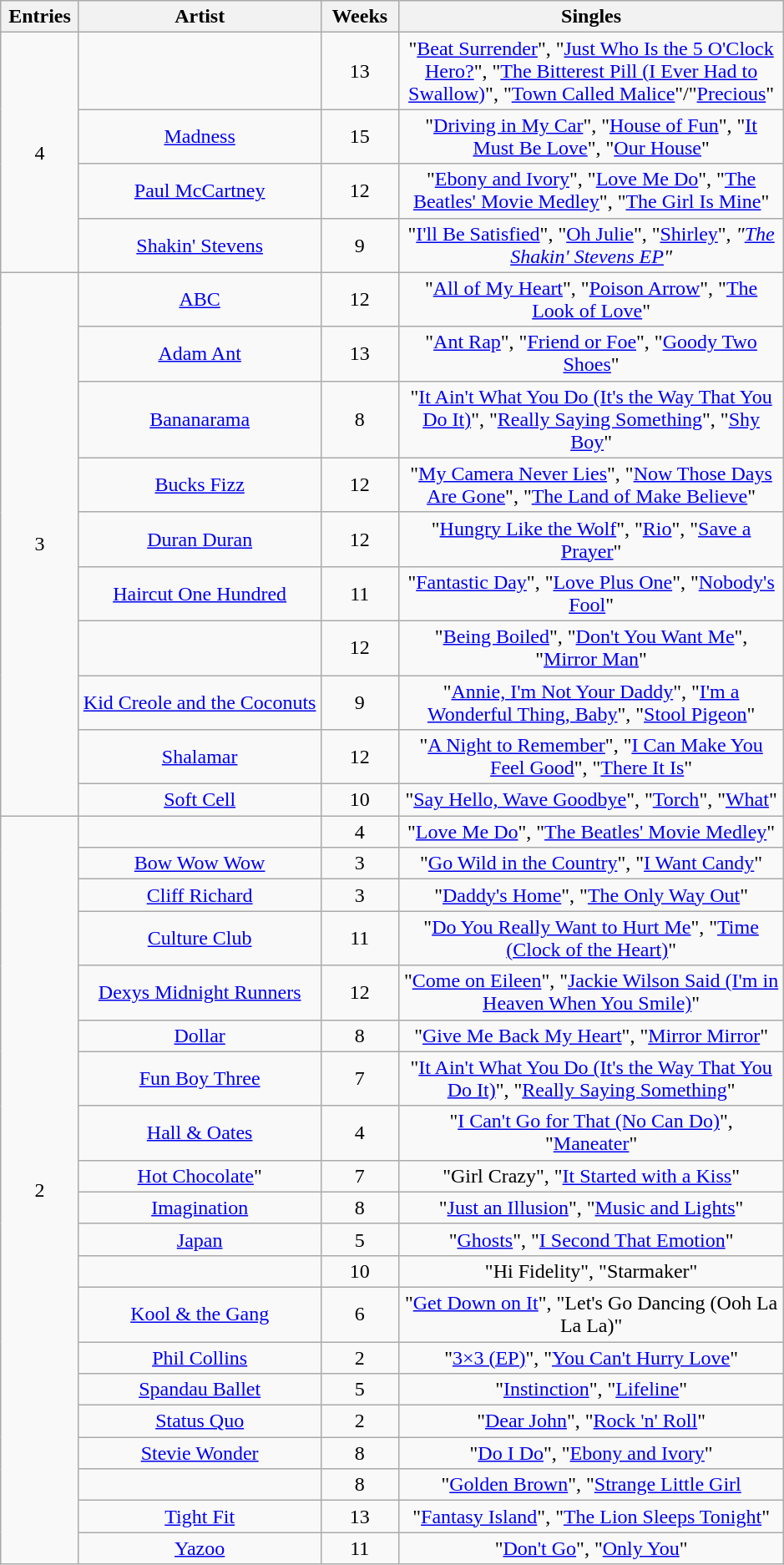<table class="wikitable sortable" style="text-align: center;">
<tr>
<th scope="col" style="width:55px;" data-sort-type="number">Entries</th>
<th scope="col" style="text-align:center;">Artist</th>
<th scope="col" style="width:55px;" data-sort-type="number">Weeks</th>
<th scope="col" style="width:300px;">Singles</th>
</tr>
<tr>
<td rowspan="4" style="text-align:center">4</td>
<td></td>
<td>13</td>
<td>"<a href='#'>Beat Surrender</a>", "<a href='#'>Just Who Is the 5 O'Clock Hero?</a>", "<a href='#'>The Bitterest Pill (I Ever Had to Swallow)</a>", "<a href='#'>Town Called Malice</a>"/"<a href='#'>Precious</a>"</td>
</tr>
<tr>
<td><a href='#'>Madness</a> </td>
<td>15</td>
<td>"<a href='#'>Driving in My Car</a>", "<a href='#'>House of Fun</a>", "<a href='#'>It Must Be Love</a>", "<a href='#'>Our House</a>"</td>
</tr>
<tr>
<td><a href='#'>Paul McCartney</a></td>
<td>12</td>
<td>"<a href='#'>Ebony and Ivory</a>", "<a href='#'>Love Me Do</a>", "<a href='#'>The Beatles' Movie Medley</a>", "<a href='#'>The Girl Is Mine</a>"</td>
</tr>
<tr>
<td><a href='#'>Shakin' Stevens</a></td>
<td>9</td>
<td>"<a href='#'>I'll Be Satisfied</a>", "<a href='#'>Oh Julie</a>", "<a href='#'>Shirley</a>", <em>"<a href='#'>The Shakin' Stevens EP</a>"</em></td>
</tr>
<tr>
<td rowspan="10" style="text-align:center">3</td>
<td><a href='#'>ABC</a></td>
<td>12</td>
<td>"<a href='#'>All of My Heart</a>", "<a href='#'>Poison Arrow</a>", "<a href='#'>The Look of Love</a>"</td>
</tr>
<tr>
<td><a href='#'>Adam Ant</a> </td>
<td>13</td>
<td>"<a href='#'>Ant Rap</a>", "<a href='#'>Friend or Foe</a>", "<a href='#'>Goody Two Shoes</a>"</td>
</tr>
<tr>
<td><a href='#'>Bananarama</a></td>
<td>8</td>
<td>"<a href='#'>It Ain't What You Do (It's the Way That You Do It)</a>", "<a href='#'>Really Saying Something</a>", "<a href='#'>Shy Boy</a>"</td>
</tr>
<tr>
<td><a href='#'>Bucks Fizz</a> </td>
<td>12</td>
<td>"<a href='#'>My Camera Never Lies</a>", "<a href='#'>Now Those Days Are Gone</a>", "<a href='#'>The Land of Make Believe</a>"</td>
</tr>
<tr>
<td><a href='#'>Duran Duran</a></td>
<td>12</td>
<td>"<a href='#'>Hungry Like the Wolf</a>", "<a href='#'>Rio</a>", "<a href='#'>Save a Prayer</a>"</td>
</tr>
<tr>
<td><a href='#'>Haircut One Hundred</a></td>
<td>11</td>
<td>"<a href='#'>Fantastic Day</a>", "<a href='#'>Love Plus One</a>", "<a href='#'>Nobody's Fool</a>"</td>
</tr>
<tr>
<td> </td>
<td>12</td>
<td>"<a href='#'>Being Boiled</a>", "<a href='#'>Don't You Want Me</a>", "<a href='#'>Mirror Man</a>"</td>
</tr>
<tr>
<td><a href='#'>Kid Creole and the Coconuts</a></td>
<td>9</td>
<td>"<a href='#'>Annie, I'm Not Your Daddy</a>", "<a href='#'>I'm a Wonderful Thing, Baby</a>", "<a href='#'>Stool Pigeon</a>"</td>
</tr>
<tr>
<td><a href='#'>Shalamar</a></td>
<td>12</td>
<td>"<a href='#'>A Night to Remember</a>", "<a href='#'>I Can Make You Feel Good</a>", "<a href='#'>There It Is</a>"</td>
</tr>
<tr>
<td><a href='#'>Soft Cell</a></td>
<td>10</td>
<td>"<a href='#'>Say Hello, Wave Goodbye</a>", "<a href='#'>Torch</a>", "<a href='#'>What</a>"</td>
</tr>
<tr>
<td rowspan="20" style="text-align:center">2</td>
<td></td>
<td>4</td>
<td>"<a href='#'>Love Me Do</a>", "<a href='#'>The Beatles' Movie Medley</a>"</td>
</tr>
<tr>
<td><a href='#'>Bow Wow Wow</a></td>
<td>3</td>
<td>"<a href='#'>Go Wild in the Country</a>", "<a href='#'>I Want Candy</a>"</td>
</tr>
<tr>
<td><a href='#'>Cliff Richard</a> </td>
<td>3</td>
<td>"<a href='#'>Daddy's Home</a>", "<a href='#'>The Only Way Out</a>"</td>
</tr>
<tr>
<td><a href='#'>Culture Club</a></td>
<td>11</td>
<td>"<a href='#'>Do You Really Want to Hurt Me</a>", "<a href='#'>Time (Clock of the Heart)</a>"</td>
</tr>
<tr>
<td><a href='#'>Dexys Midnight Runners</a></td>
<td>12</td>
<td>"<a href='#'>Come on Eileen</a>", "<a href='#'>Jackie Wilson Said (I'm in Heaven When You Smile)</a>"</td>
</tr>
<tr>
<td><a href='#'>Dollar</a> </td>
<td>8</td>
<td>"<a href='#'>Give Me Back My Heart</a>", "<a href='#'>Mirror Mirror</a>"</td>
</tr>
<tr>
<td><a href='#'>Fun Boy Three</a></td>
<td>7</td>
<td>"<a href='#'>It Ain't What You Do (It's the Way That You Do It)</a>", "<a href='#'>Really Saying Something</a>"</td>
</tr>
<tr>
<td><a href='#'>Hall & Oates</a></td>
<td>4</td>
<td>"<a href='#'>I Can't Go for That (No Can Do)</a>", "<a href='#'>Maneater</a>"</td>
</tr>
<tr>
<td><a href='#'>Hot Chocolate</a>"</td>
<td>7</td>
<td>"Girl Crazy", "<a href='#'>It Started with a Kiss</a>"</td>
</tr>
<tr>
<td><a href='#'>Imagination</a></td>
<td>8</td>
<td>"<a href='#'>Just an Illusion</a>", "<a href='#'>Music and Lights</a>"</td>
</tr>
<tr>
<td><a href='#'>Japan</a></td>
<td>5</td>
<td>"<a href='#'>Ghosts</a>", "<a href='#'>I Second That Emotion</a>"</td>
</tr>
<tr>
<td></td>
<td>10</td>
<td>"Hi Fidelity", "Starmaker"</td>
</tr>
<tr>
<td><a href='#'>Kool & the Gang</a></td>
<td>6</td>
<td>"<a href='#'>Get Down on It</a>", "Let's Go Dancing (Ooh La La La)"</td>
</tr>
<tr>
<td><a href='#'>Phil Collins</a> </td>
<td>2</td>
<td>"<a href='#'>3×3 (EP)</a>", "<a href='#'>You Can't Hurry Love</a>"</td>
</tr>
<tr>
<td><a href='#'>Spandau Ballet</a></td>
<td>5</td>
<td>"<a href='#'>Instinction</a>", "<a href='#'>Lifeline</a>"</td>
</tr>
<tr>
<td><a href='#'>Status Quo</a> </td>
<td>2</td>
<td>"<a href='#'>Dear John</a>", "<a href='#'>Rock 'n' Roll</a>"</td>
</tr>
<tr>
<td><a href='#'>Stevie Wonder</a></td>
<td>8</td>
<td>"<a href='#'>Do I Do</a>", "<a href='#'>Ebony and Ivory</a>"</td>
</tr>
<tr>
<td></td>
<td>8</td>
<td>"<a href='#'>Golden Brown</a>", "<a href='#'>Strange Little Girl</a></td>
</tr>
<tr>
<td><a href='#'>Tight Fit</a></td>
<td>13</td>
<td>"<a href='#'>Fantasy Island</a>", "<a href='#'>The Lion Sleeps Tonight</a>"</td>
</tr>
<tr>
<td><a href='#'>Yazoo</a></td>
<td>11</td>
<td>"<a href='#'>Don't Go</a>", "<a href='#'>Only You</a>"</td>
</tr>
</table>
